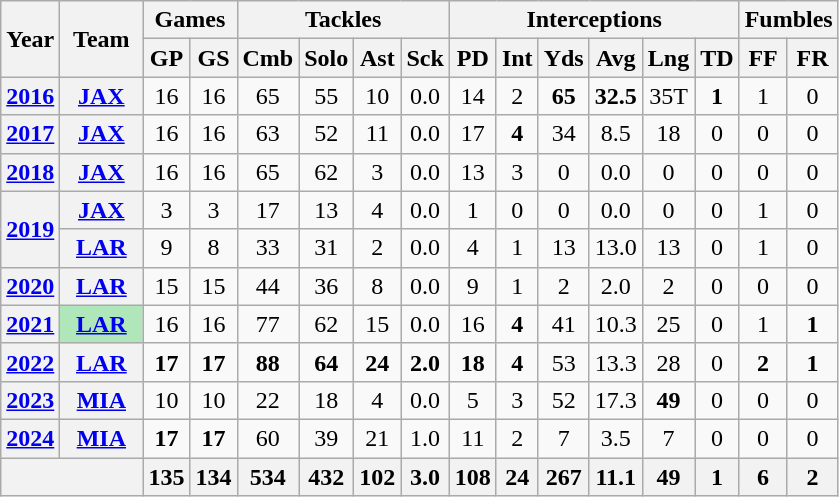<table class="wikitable" style="text-align:center;">
<tr>
<th rowspan="2">Year</th>
<th rowspan="2">Team</th>
<th colspan="2">Games</th>
<th colspan="4">Tackles</th>
<th colspan="6">Interceptions</th>
<th colspan="2">Fumbles</th>
</tr>
<tr>
<th>GP</th>
<th>GS</th>
<th>Cmb</th>
<th>Solo</th>
<th>Ast</th>
<th>Sck</th>
<th>PD</th>
<th>Int</th>
<th>Yds</th>
<th>Avg</th>
<th>Lng</th>
<th>TD</th>
<th>FF</th>
<th>FR</th>
</tr>
<tr>
<th><a href='#'>2016</a></th>
<th><a href='#'>JAX</a></th>
<td>16</td>
<td>16</td>
<td>65</td>
<td>55</td>
<td>10</td>
<td>0.0</td>
<td>14</td>
<td>2</td>
<td><strong>65</strong></td>
<td><strong>32.5</strong></td>
<td>35T</td>
<td><strong>1</strong></td>
<td>1</td>
<td>0</td>
</tr>
<tr>
<th><a href='#'>2017</a></th>
<th><a href='#'>JAX</a></th>
<td>16</td>
<td>16</td>
<td>63</td>
<td>52</td>
<td>11</td>
<td>0.0</td>
<td>17</td>
<td><strong>4</strong></td>
<td>34</td>
<td>8.5</td>
<td>18</td>
<td>0</td>
<td>0</td>
<td>0</td>
</tr>
<tr>
<th><a href='#'>2018</a></th>
<th><a href='#'>JAX</a></th>
<td>16</td>
<td>16</td>
<td>65</td>
<td>62</td>
<td>3</td>
<td>0.0</td>
<td>13</td>
<td>3</td>
<td>0</td>
<td>0.0</td>
<td>0</td>
<td>0</td>
<td>0</td>
<td>0</td>
</tr>
<tr>
<th rowspan="2"><a href='#'>2019</a></th>
<th><a href='#'>JAX</a></th>
<td>3</td>
<td>3</td>
<td>17</td>
<td>13</td>
<td>4</td>
<td>0.0</td>
<td>1</td>
<td>0</td>
<td>0</td>
<td>0.0</td>
<td>0</td>
<td>0</td>
<td>1</td>
<td>0</td>
</tr>
<tr>
<th><a href='#'>LAR</a></th>
<td>9</td>
<td>8</td>
<td>33</td>
<td>31</td>
<td>2</td>
<td>0.0</td>
<td>4</td>
<td>1</td>
<td>13</td>
<td>13.0</td>
<td>13</td>
<td>0</td>
<td>1</td>
<td>0</td>
</tr>
<tr>
<th><a href='#'>2020</a></th>
<th><a href='#'>LAR</a></th>
<td>15</td>
<td>15</td>
<td>44</td>
<td>36</td>
<td>8</td>
<td>0.0</td>
<td>9</td>
<td>1</td>
<td>2</td>
<td>2.0</td>
<td>2</td>
<td>0</td>
<td>0</td>
<td>0</td>
</tr>
<tr>
<th><a href='#'>2021</a></th>
<th style="background:#afe6ba; width:3em;"><a href='#'>LAR</a></th>
<td>16</td>
<td>16</td>
<td>77</td>
<td>62</td>
<td>15</td>
<td>0.0</td>
<td>16</td>
<td><strong>4</strong></td>
<td>41</td>
<td>10.3</td>
<td>25</td>
<td>0</td>
<td>1</td>
<td><strong>1</strong></td>
</tr>
<tr>
<th><a href='#'>2022</a></th>
<th><a href='#'>LAR</a></th>
<td><strong>17</strong></td>
<td><strong>17</strong></td>
<td><strong>88</strong></td>
<td><strong>64</strong></td>
<td><strong>24</strong></td>
<td><strong>2.0</strong></td>
<td><strong>18</strong></td>
<td><strong>4</strong></td>
<td>53</td>
<td>13.3</td>
<td>28</td>
<td>0</td>
<td><strong>2</strong></td>
<td><strong>1</strong></td>
</tr>
<tr>
<th><a href='#'>2023</a></th>
<th><a href='#'>MIA</a></th>
<td>10</td>
<td>10</td>
<td>22</td>
<td>18</td>
<td>4</td>
<td>0.0</td>
<td>5</td>
<td>3</td>
<td>52</td>
<td>17.3</td>
<td><strong>49</strong></td>
<td>0</td>
<td>0</td>
<td>0</td>
</tr>
<tr>
<th><a href='#'>2024</a></th>
<th><a href='#'>MIA</a></th>
<td><strong>17</strong></td>
<td><strong>17</strong></td>
<td>60</td>
<td>39</td>
<td>21</td>
<td>1.0</td>
<td>11</td>
<td>2</td>
<td>7</td>
<td>3.5</td>
<td>7</td>
<td>0</td>
<td>0</td>
<td>0</td>
</tr>
<tr>
<th colspan="2"></th>
<th>135</th>
<th>134</th>
<th>534</th>
<th>432</th>
<th>102</th>
<th>3.0</th>
<th>108</th>
<th>24</th>
<th>267</th>
<th>11.1</th>
<th>49</th>
<th>1</th>
<th>6</th>
<th>2</th>
</tr>
</table>
